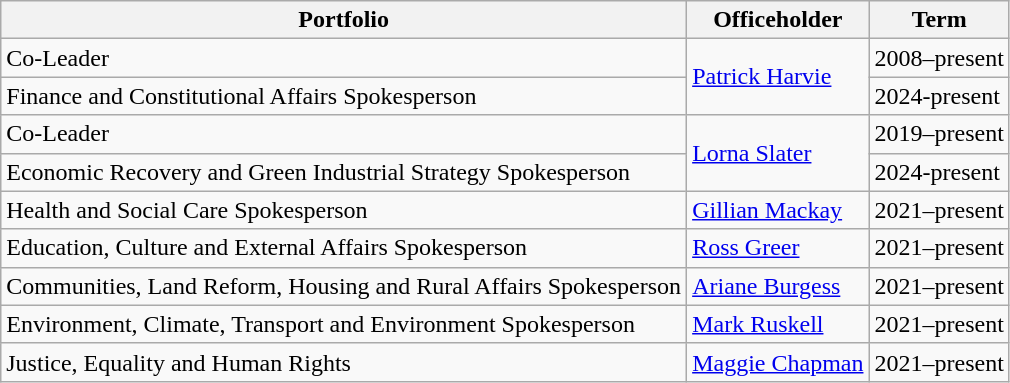<table class="wikitable">
<tr>
<th>Portfolio</th>
<th>Officeholder</th>
<th>Term</th>
</tr>
<tr>
<td>Co-Leader</td>
<td rowspan="2"><a href='#'>Patrick Harvie</a></td>
<td rowspan="1">2008–present</td>
</tr>
<tr>
<td rowspan="1">Finance and Constitutional Affairs Spokesperson</td>
<td>2024-present</td>
</tr>
<tr>
<td>Co-Leader</td>
<td rowspan="2"><a href='#'>Lorna Slater</a></td>
<td rowspan="1">2019–present</td>
</tr>
<tr>
<td rowspan="1">Economic Recovery and Green Industrial Strategy Spokesperson</td>
<td>2024-present</td>
</tr>
<tr>
<td>Health and Social Care Spokesperson</td>
<td><a href='#'>Gillian Mackay</a></td>
<td>2021–present</td>
</tr>
<tr>
<td>Education, Culture and External Affairs Spokesperson</td>
<td><a href='#'>Ross Greer</a></td>
<td>2021–present</td>
</tr>
<tr>
<td>Communities, Land Reform, Housing and Rural Affairs Spokesperson</td>
<td><a href='#'>Ariane Burgess</a></td>
<td>2021–present</td>
</tr>
<tr>
<td>Environment, Climate, Transport and Environment Spokesperson</td>
<td><a href='#'>Mark Ruskell</a></td>
<td>2021–present</td>
</tr>
<tr>
<td>Justice, Equality and Human Rights</td>
<td><a href='#'>Maggie Chapman</a></td>
<td>2021–present</td>
</tr>
</table>
